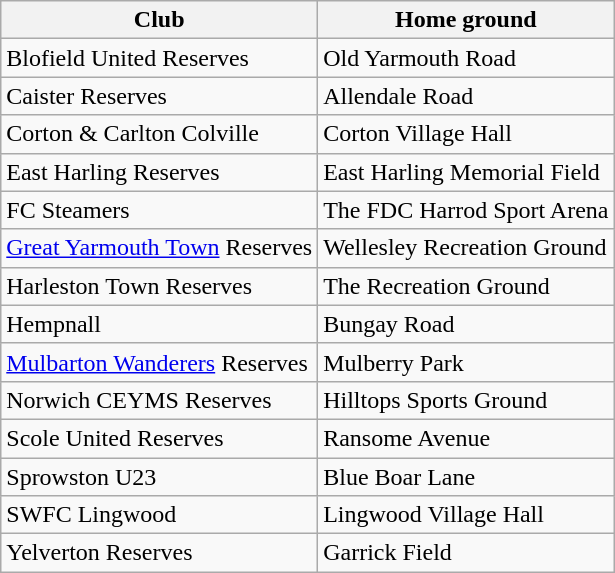<table class="wikitable">
<tr>
<th>Club</th>
<th>Home ground</th>
</tr>
<tr>
<td>Blofield United Reserves</td>
<td>Old Yarmouth Road</td>
</tr>
<tr>
<td>Caister Reserves</td>
<td>Allendale Road</td>
</tr>
<tr>
<td>Corton & Carlton Colville</td>
<td>Corton Village Hall</td>
</tr>
<tr>
<td>East Harling Reserves</td>
<td>East Harling Memorial Field</td>
</tr>
<tr>
<td>FC Steamers</td>
<td>The FDC Harrod Sport Arena</td>
</tr>
<tr>
<td><a href='#'>Great Yarmouth Town</a> Reserves</td>
<td>Wellesley Recreation Ground</td>
</tr>
<tr>
<td>Harleston Town Reserves</td>
<td>The Recreation Ground</td>
</tr>
<tr>
<td>Hempnall</td>
<td>Bungay Road</td>
</tr>
<tr>
<td><a href='#'>Mulbarton Wanderers</a> Reserves</td>
<td>Mulberry Park</td>
</tr>
<tr>
<td>Norwich CEYMS Reserves</td>
<td>Hilltops Sports Ground</td>
</tr>
<tr>
<td>Scole United Reserves</td>
<td>Ransome Avenue</td>
</tr>
<tr>
<td>Sprowston U23</td>
<td>Blue Boar Lane</td>
</tr>
<tr>
<td>SWFC Lingwood</td>
<td>Lingwood Village Hall</td>
</tr>
<tr>
<td>Yelverton Reserves</td>
<td>Garrick Field</td>
</tr>
</table>
